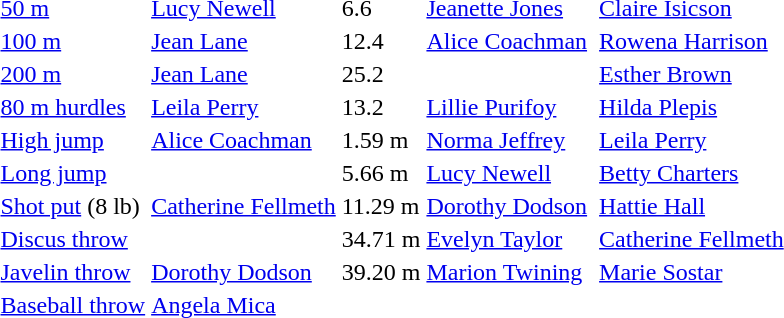<table>
<tr>
<td><a href='#'>50 m</a></td>
<td><a href='#'>Lucy Newell</a></td>
<td>6.6</td>
<td><a href='#'>Jeanette Jones</a></td>
<td></td>
<td><a href='#'>Claire Isicson</a></td>
<td></td>
</tr>
<tr>
<td><a href='#'>100 m</a></td>
<td><a href='#'>Jean Lane</a></td>
<td>12.4</td>
<td><a href='#'>Alice Coachman</a></td>
<td></td>
<td><a href='#'>Rowena Harrison</a></td>
<td></td>
</tr>
<tr>
<td><a href='#'>200 m</a></td>
<td><a href='#'>Jean Lane</a></td>
<td>25.2</td>
<td></td>
<td></td>
<td><a href='#'>Esther Brown</a></td>
<td></td>
</tr>
<tr>
<td><a href='#'>80 m hurdles</a></td>
<td><a href='#'>Leila Perry</a></td>
<td>13.2</td>
<td><a href='#'>Lillie Purifoy</a></td>
<td></td>
<td><a href='#'>Hilda Plepis</a></td>
<td></td>
</tr>
<tr>
<td><a href='#'>High jump</a></td>
<td><a href='#'>Alice Coachman</a></td>
<td>1.59 m</td>
<td><a href='#'>Norma Jeffrey</a></td>
<td></td>
<td><a href='#'>Leila Perry</a></td>
<td></td>
</tr>
<tr>
<td><a href='#'>Long jump</a></td>
<td></td>
<td>5.66 m</td>
<td><a href='#'>Lucy Newell</a></td>
<td></td>
<td><a href='#'>Betty Charters</a></td>
<td></td>
</tr>
<tr>
<td><a href='#'>Shot put</a> (8 lb)</td>
<td><a href='#'>Catherine Fellmeth</a></td>
<td>11.29 m</td>
<td><a href='#'>Dorothy Dodson</a></td>
<td></td>
<td><a href='#'>Hattie Hall</a></td>
<td></td>
</tr>
<tr>
<td><a href='#'>Discus throw</a></td>
<td></td>
<td>34.71 m</td>
<td><a href='#'>Evelyn Taylor</a></td>
<td></td>
<td><a href='#'>Catherine Fellmeth</a></td>
<td></td>
</tr>
<tr>
<td><a href='#'>Javelin throw</a></td>
<td><a href='#'>Dorothy Dodson</a></td>
<td>39.20 m</td>
<td><a href='#'>Marion Twining</a></td>
<td></td>
<td><a href='#'>Marie Sostar</a></td>
<td></td>
</tr>
<tr>
<td><a href='#'>Baseball throw</a></td>
<td><a href='#'>Angela Mica</a></td>
<td></td>
<td></td>
<td></td>
<td></td>
<td></td>
</tr>
</table>
